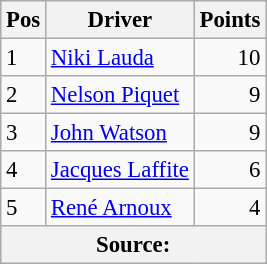<table class="wikitable" style="font-size: 95%;">
<tr>
<th>Pos</th>
<th>Driver</th>
<th>Points</th>
</tr>
<tr>
<td>1</td>
<td> <a href='#'>Niki Lauda</a></td>
<td style="text-align: right">10</td>
</tr>
<tr>
<td>2</td>
<td> <a href='#'>Nelson Piquet</a></td>
<td style="text-align: right">9</td>
</tr>
<tr>
<td>3</td>
<td> <a href='#'>John Watson</a></td>
<td style="text-align: right">9</td>
</tr>
<tr>
<td>4</td>
<td> <a href='#'>Jacques Laffite</a></td>
<td style="text-align: right">6</td>
</tr>
<tr>
<td>5</td>
<td> <a href='#'>René Arnoux</a></td>
<td style="text-align: right">4</td>
</tr>
<tr>
<th colspan=4>Source: </th>
</tr>
</table>
